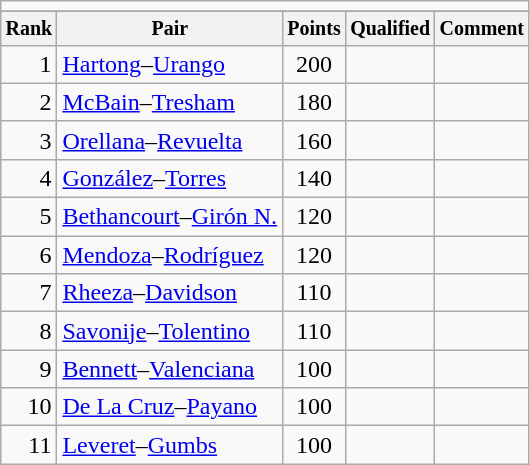<table class="wikitable">
<tr>
<td colspan=5 align="center"></td>
</tr>
<tr>
</tr>
<tr style="font-size:10pt;font-weight:bold">
<th>Rank</th>
<th>Pair</th>
<th>Points</th>
<th>Qualified</th>
<th>Comment</th>
</tr>
<tr>
<td align=right>1</td>
<td> <a href='#'>Hartong</a>–<a href='#'>Urango</a></td>
<td align=center>200</td>
<td></td>
<td></td>
</tr>
<tr>
<td align=right>2</td>
<td> <a href='#'>McBain</a>–<a href='#'>Tresham</a></td>
<td align=center>180</td>
<td></td>
<td></td>
</tr>
<tr>
<td align=right>3</td>
<td> <a href='#'>Orellana</a>–<a href='#'>Revuelta</a></td>
<td align=center>160</td>
<td></td>
<td></td>
</tr>
<tr>
<td align=right>4</td>
<td> <a href='#'>González</a>–<a href='#'>Torres</a></td>
<td align=center>140</td>
<td></td>
<td></td>
</tr>
<tr>
<td align=right>5</td>
<td> <a href='#'>Bethancourt</a>–<a href='#'>Girón N.</a></td>
<td align=center>120</td>
<td></td>
<td></td>
</tr>
<tr>
<td align=right>6</td>
<td> <a href='#'>Mendoza</a>–<a href='#'>Rodríguez</a></td>
<td align=center>120</td>
<td></td>
<td></td>
</tr>
<tr>
<td align=right>7</td>
<td> <a href='#'>Rheeza</a>–<a href='#'>Davidson</a></td>
<td align=center>110</td>
<td></td>
<td></td>
</tr>
<tr>
<td align=right>8</td>
<td> <a href='#'>Savonije</a>–<a href='#'>Tolentino</a></td>
<td align=center>110</td>
<td></td>
<td></td>
</tr>
<tr>
<td align=right>9</td>
<td> <a href='#'>Bennett</a>–<a href='#'>Valenciana</a></td>
<td align=center>100</td>
<td></td>
<td></td>
</tr>
<tr>
<td align=right>10</td>
<td> <a href='#'>De La Cruz</a>–<a href='#'>Payano</a></td>
<td align=center>100</td>
<td></td>
<td></td>
</tr>
<tr>
<td align=right>11</td>
<td> <a href='#'>Leveret</a>–<a href='#'>Gumbs</a></td>
<td align=center>100</td>
<td></td>
<td></td>
</tr>
</table>
